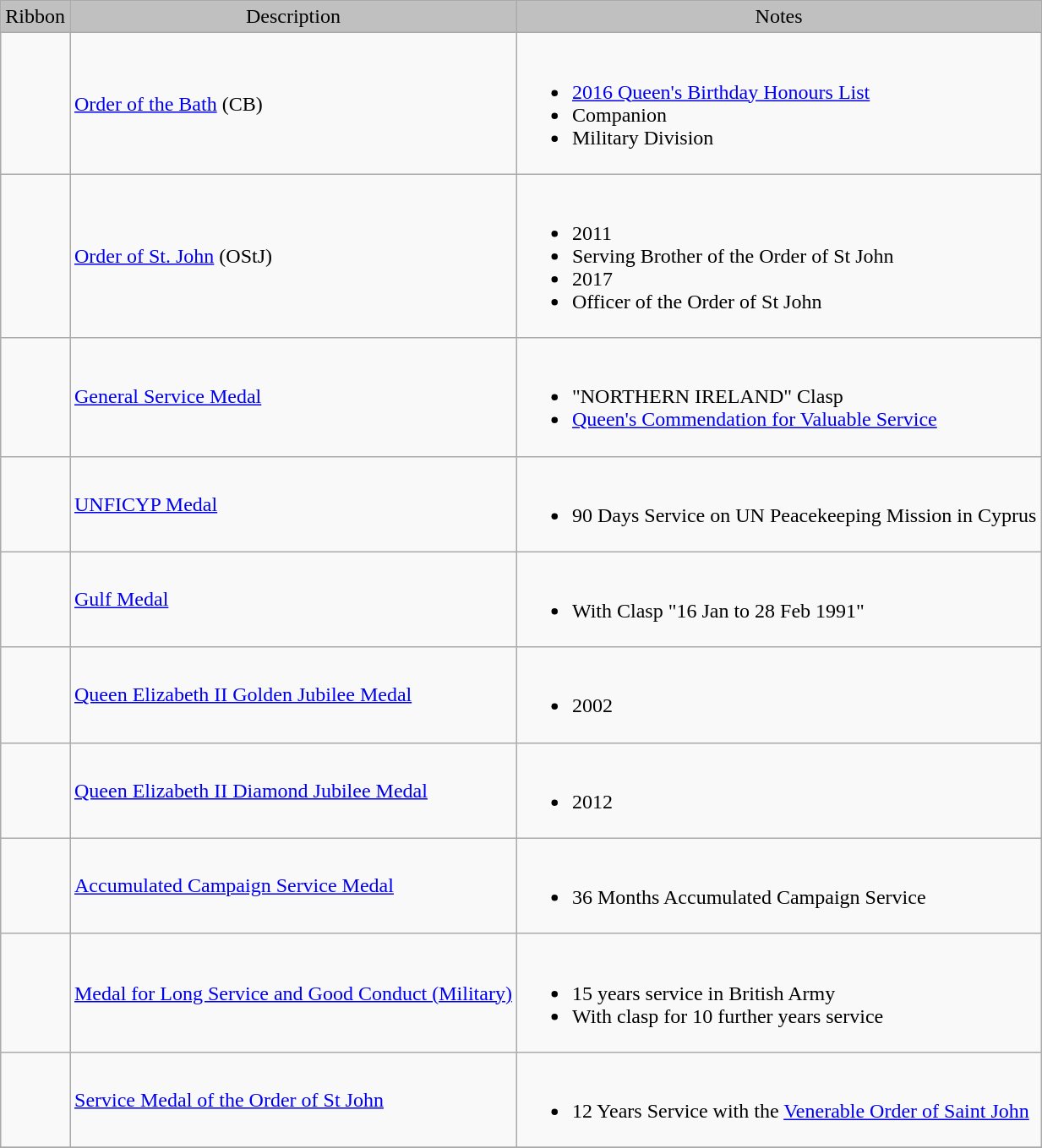<table class="wikitable">
<tr style="background:silver;" align="center">
<td>Ribbon</td>
<td>Description</td>
<td>Notes</td>
</tr>
<tr>
<td></td>
<td><a href='#'>Order of the Bath</a> (CB)</td>
<td><br><ul><li><a href='#'>2016 Queen's Birthday Honours List</a></li><li>Companion</li><li>Military Division</li></ul></td>
</tr>
<tr>
<td></td>
<td><a href='#'>Order of St. John</a>  (OStJ)</td>
<td><br><ul><li>2011</li><li>Serving Brother of the Order of St John</li><li>2017</li><li>Officer of the Order of St John</li></ul></td>
</tr>
<tr>
<td></td>
<td><a href='#'>General Service Medal</a></td>
<td><br><ul><li>"NORTHERN IRELAND" Clasp</li><li><a href='#'>Queen's Commendation for Valuable Service</a></li></ul></td>
</tr>
<tr>
<td></td>
<td><a href='#'>UNFICYP Medal</a></td>
<td><br><ul><li>90 Days Service on UN Peacekeeping Mission in Cyprus</li></ul></td>
</tr>
<tr>
<td></td>
<td><a href='#'>Gulf Medal</a></td>
<td><br><ul><li>With Clasp "16 Jan to 28 Feb 1991"</li></ul></td>
</tr>
<tr>
<td></td>
<td><a href='#'>Queen Elizabeth II Golden Jubilee Medal</a></td>
<td><br><ul><li>2002</li></ul></td>
</tr>
<tr>
<td></td>
<td><a href='#'>Queen Elizabeth II Diamond Jubilee Medal</a></td>
<td><br><ul><li>2012</li></ul></td>
</tr>
<tr>
<td></td>
<td><a href='#'>Accumulated Campaign Service Medal</a></td>
<td><br><ul><li>36 Months Accumulated Campaign Service</li></ul></td>
</tr>
<tr>
<td></td>
<td><a href='#'>Medal for Long Service and Good Conduct (Military)</a></td>
<td><br><ul><li>15 years service in British Army</li><li>With clasp for 10 further years service</li></ul></td>
</tr>
<tr>
<td></td>
<td><a href='#'>Service Medal of the Order of St John</a></td>
<td><br><ul><li>12 Years Service with the <a href='#'>Venerable Order of Saint John</a></li></ul></td>
</tr>
<tr>
</tr>
</table>
